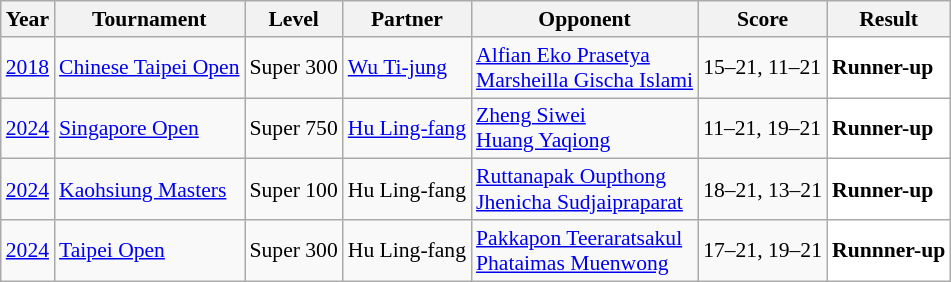<table class="sortable wikitable" style="font-size: 90%;">
<tr>
<th>Year</th>
<th>Tournament</th>
<th>Level</th>
<th>Partner</th>
<th>Opponent</th>
<th>Score</th>
<th>Result</th>
</tr>
<tr>
<td align="center"><a href='#'>2018</a></td>
<td align="left"><a href='#'>Chinese Taipei Open</a></td>
<td align="left">Super 300</td>
<td align="left"> <a href='#'>Wu Ti-jung</a></td>
<td align="left"> <a href='#'>Alfian Eko Prasetya</a><br> <a href='#'>Marsheilla Gischa Islami</a></td>
<td align="left">15–21, 11–21</td>
<td style="text-align:left; background:white"> <strong>Runner-up</strong></td>
</tr>
<tr>
<td align="center"><a href='#'>2024</a></td>
<td align="left"><a href='#'>Singapore Open</a></td>
<td align="left">Super 750</td>
<td align="left"> <a href='#'>Hu Ling-fang</a></td>
<td align="left"> <a href='#'>Zheng Siwei</a><br> <a href='#'>Huang Yaqiong</a></td>
<td align="left">11–21, 19–21</td>
<td style="text-align:left; background:white"> <strong>Runner-up</strong></td>
</tr>
<tr>
<td align="center"><a href='#'>2024</a></td>
<td align="left"><a href='#'>Kaohsiung Masters</a></td>
<td align="left">Super 100</td>
<td align="left"> Hu Ling-fang</td>
<td align="left"> <a href='#'>Ruttanapak Oupthong</a><br> <a href='#'>Jhenicha Sudjaipraparat</a></td>
<td align="left">18–21, 13–21</td>
<td style="text-align:left; background:white"> <strong>Runner-up</strong></td>
</tr>
<tr>
<td align="center"><a href='#'>2024</a></td>
<td align="left"><a href='#'>Taipei Open</a></td>
<td align="left">Super 300</td>
<td align="left"> Hu Ling-fang</td>
<td align="left"> <a href='#'>Pakkapon Teeraratsakul</a><br> <a href='#'>Phataimas Muenwong</a></td>
<td align="left">17–21, 19–21</td>
<td style="text-align:left; background:white"> <strong>Runnner-up</strong></td>
</tr>
</table>
